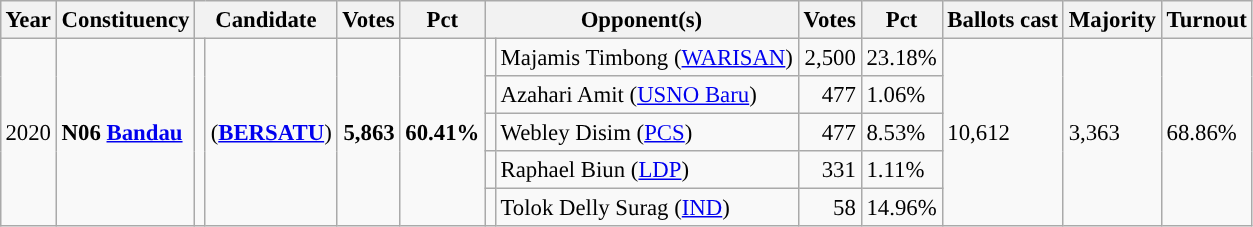<table class="wikitable" style="margin:0.5em ; font-size:95%">
<tr>
<th>Year</th>
<th>Constituency</th>
<th colspan=2>Candidate</th>
<th>Votes</th>
<th>Pct</th>
<th colspan=2>Opponent(s)</th>
<th>Votes</th>
<th>Pct</th>
<th>Ballots cast</th>
<th>Majority</th>
<th>Turnout</th>
</tr>
<tr>
<td rowspan=5>2020</td>
<td rowspan=5><strong>N06 <a href='#'>Bandau</a></strong></td>
<td rowspan=5 bgcolor=></td>
<td rowspan=5> (<a href='#'><strong>BERSATU</strong></a>)</td>
<td rowspan=5 align="right"><strong>5,863</strong></td>
<td rowspan=5><strong>60.41%</strong></td>
<td></td>
<td>Majamis Timbong (<a href='#'>WARISAN</a>)</td>
<td align="right">2,500</td>
<td>23.18%</td>
<td rowspan=5>10,612</td>
<td rowspan=5>3,363</td>
<td rowspan=5>68.86%</td>
</tr>
<tr>
<td bgcolor=></td>
<td>Azahari Amit (<a href='#'>USNO Baru</a>)</td>
<td align="right">477</td>
<td>1.06%</td>
</tr>
<tr>
<td></td>
<td>Webley Disim (<a href='#'>PCS</a>)</td>
<td align="right">477</td>
<td>8.53%</td>
</tr>
<tr>
<td></td>
<td>Raphael Biun (<a href='#'>LDP</a>)</td>
<td align="right">331</td>
<td>1.11%</td>
</tr>
<tr>
<td></td>
<td>Tolok Delly Surag (<a href='#'>IND</a>)</td>
<td align="right">58</td>
<td>14.96%</td>
</tr>
</table>
